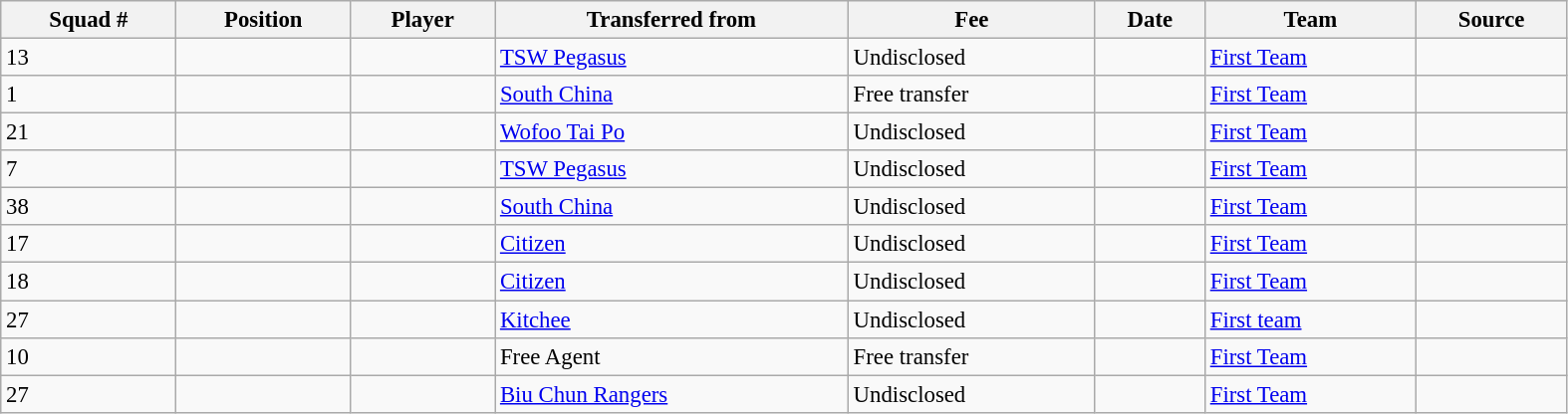<table width=83% class="wikitable sortable" style="text-align:center; font-size:95%; text-align:left">
<tr>
<th><strong>Squad #</strong></th>
<th><strong>Position </strong></th>
<th><strong>Player </strong></th>
<th><strong>Transferred from</strong></th>
<th><strong>Fee </strong></th>
<th><strong>Date </strong></th>
<th><strong>Team</strong></th>
<th><strong>Source</strong></th>
</tr>
<tr>
<td>13</td>
<td></td>
<td></td>
<td><a href='#'>TSW Pegasus</a></td>
<td>Undisclosed</td>
<td></td>
<td><a href='#'>First Team</a></td>
<td></td>
</tr>
<tr>
<td>1</td>
<td></td>
<td></td>
<td><a href='#'>South China</a></td>
<td>Free transfer</td>
<td></td>
<td><a href='#'>First Team</a></td>
<td></td>
</tr>
<tr>
<td>21</td>
<td></td>
<td></td>
<td><a href='#'>Wofoo Tai Po</a></td>
<td>Undisclosed</td>
<td></td>
<td><a href='#'>First Team</a></td>
<td></td>
</tr>
<tr>
<td>7</td>
<td></td>
<td></td>
<td><a href='#'>TSW Pegasus</a></td>
<td>Undisclosed</td>
<td></td>
<td><a href='#'>First Team</a></td>
<td></td>
</tr>
<tr>
<td>38</td>
<td></td>
<td></td>
<td><a href='#'>South China</a></td>
<td>Undisclosed</td>
<td></td>
<td><a href='#'>First Team</a></td>
<td></td>
</tr>
<tr>
<td>17</td>
<td></td>
<td></td>
<td><a href='#'>Citizen</a></td>
<td>Undisclosed</td>
<td></td>
<td><a href='#'>First Team</a></td>
<td></td>
</tr>
<tr>
<td>18</td>
<td></td>
<td></td>
<td><a href='#'>Citizen</a></td>
<td>Undisclosed</td>
<td></td>
<td><a href='#'>First Team</a></td>
<td></td>
</tr>
<tr>
<td>27</td>
<td></td>
<td></td>
<td><a href='#'>Kitchee</a></td>
<td>Undisclosed</td>
<td></td>
<td><a href='#'>First team</a></td>
<td></td>
</tr>
<tr>
<td>10</td>
<td></td>
<td></td>
<td>Free Agent</td>
<td>Free transfer</td>
<td></td>
<td><a href='#'>First Team</a></td>
<td></td>
</tr>
<tr>
<td>27</td>
<td></td>
<td></td>
<td><a href='#'>Biu Chun Rangers</a></td>
<td>Undisclosed</td>
<td></td>
<td><a href='#'>First Team</a></td>
<td></td>
</tr>
</table>
